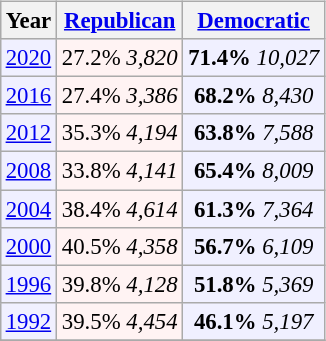<table class="wikitable" style="float:right; font-size:95%;">
<tr bgcolor=lightgrey>
<th>Year</th>
<th><a href='#'>Republican</a></th>
<th><a href='#'>Democratic</a></th>
</tr>
<tr>
<td align="center" bgcolor="#f0f0ff"><a href='#'>2020</a></td>
<td align="center" bgcolor="#fff3f3">27.2% <em>3,820</em></td>
<td align="center" bgcolor="#f0f0ff"><strong>71.4%</strong> <em>10,027</em></td>
</tr>
<tr>
<td align="center" bgcolor="#f0f0ff"><a href='#'>2016</a></td>
<td align="center" bgcolor="#fff3f3">27.4% <em>3,386</em></td>
<td align="center" bgcolor="#f0f0ff"><strong>68.2%</strong> <em>8,430</em></td>
</tr>
<tr>
<td align="center" bgcolor="#f0f0ff"><a href='#'>2012</a></td>
<td align="center" bgcolor="#fff3f3">35.3% <em>4,194</em></td>
<td align="center" bgcolor="#f0f0ff"><strong>63.8%</strong> <em>7,588</em></td>
</tr>
<tr>
<td align="center" bgcolor="#f0f0ff"><a href='#'>2008</a></td>
<td align="center" bgcolor="#fff3f3">33.8% <em>4,141</em></td>
<td align="center" bgcolor="#f0f0ff"><strong>65.4%</strong> <em>8,009</em></td>
</tr>
<tr>
<td align="center" bgcolor="#f0f0ff"><a href='#'>2004</a></td>
<td align="center" bgcolor="#fff3f3">38.4% <em>4,614</em></td>
<td align="center" bgcolor="#f0f0ff"><strong>61.3%</strong> <em>7,364</em></td>
</tr>
<tr>
<td align="center" bgcolor="#f0f0ff"><a href='#'>2000</a></td>
<td align="center" bgcolor="#fff3f3">40.5% <em>4,358</em></td>
<td align="center" bgcolor="#f0f0ff"><strong>56.7%</strong> <em>6,109</em></td>
</tr>
<tr>
<td align="center" bgcolor="#f0f0ff"><a href='#'>1996</a></td>
<td align="center" bgcolor="#fff3f3">39.8% <em>4,128</em></td>
<td align="center" bgcolor="#f0f0ff"><strong>51.8%</strong> <em>5,369</em></td>
</tr>
<tr>
<td align="center" bgcolor="#f0f0ff"><a href='#'>1992</a></td>
<td align="center" bgcolor="#fff3f3">39.5% <em>4,454</em></td>
<td align="center" bgcolor="#f0f0ff"><strong>46.1%</strong> <em>5,197</em></td>
</tr>
<tr>
</tr>
</table>
